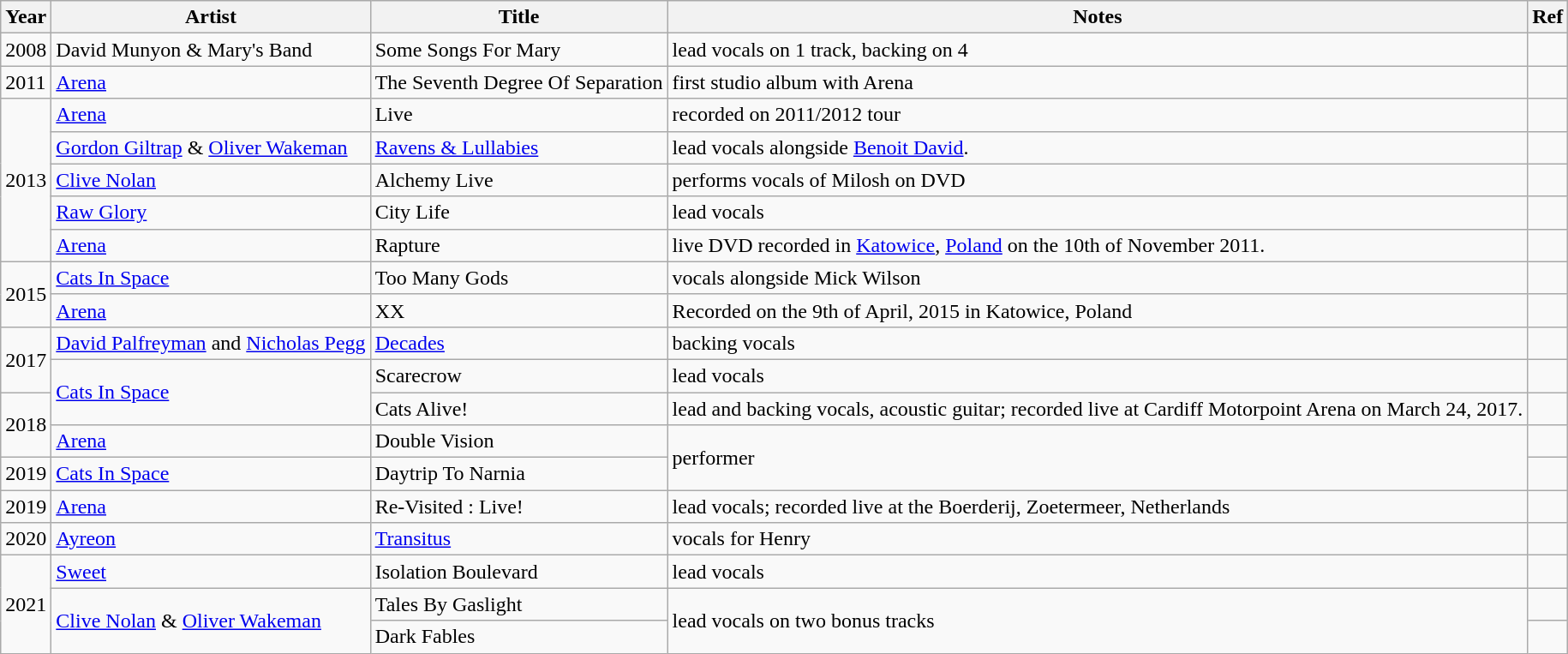<table class="wikitable sortable">
<tr>
<th>Year</th>
<th>Artist</th>
<th>Title</th>
<th>Notes</th>
<th>Ref</th>
</tr>
<tr>
<td>2008</td>
<td>David Munyon & Mary's Band</td>
<td>Some Songs For Mary</td>
<td>lead vocals on 1 track, backing on 4</td>
<td></td>
</tr>
<tr>
<td>2011</td>
<td><a href='#'>Arena</a></td>
<td>The Seventh Degree Of Separation</td>
<td>first studio album with Arena</td>
<td></td>
</tr>
<tr>
<td rowspan="5">2013</td>
<td><a href='#'>Arena</a></td>
<td>Live</td>
<td>recorded on 2011/2012 tour</td>
<td></td>
</tr>
<tr>
<td><a href='#'>Gordon Giltrap</a> & <a href='#'>Oliver Wakeman</a></td>
<td><a href='#'>Ravens & Lullabies</a></td>
<td>lead vocals alongside <a href='#'>Benoit David</a>.</td>
<td></td>
</tr>
<tr>
<td><a href='#'>Clive Nolan</a></td>
<td>Alchemy Live</td>
<td>performs vocals of Milosh on DVD</td>
<td></td>
</tr>
<tr>
<td><a href='#'>Raw Glory</a></td>
<td>City Life</td>
<td>lead vocals</td>
<td></td>
</tr>
<tr>
<td><a href='#'>Arena</a></td>
<td>Rapture</td>
<td>live DVD recorded in <a href='#'>Katowice</a>, <a href='#'>Poland</a> on the 10th of November 2011.</td>
<td></td>
</tr>
<tr>
<td rowspan="2">2015</td>
<td><a href='#'>Cats In Space</a></td>
<td>Too Many Gods</td>
<td>vocals alongside Mick Wilson</td>
<td></td>
</tr>
<tr>
<td><a href='#'>Arena</a></td>
<td>XX</td>
<td>Recorded on the 9th of April, 2015 in Katowice, Poland</td>
<td></td>
</tr>
<tr>
<td rowspan="2">2017</td>
<td><a href='#'>David Palfreyman</a> and <a href='#'>Nicholas Pegg</a></td>
<td><a href='#'>Decades</a></td>
<td>backing vocals</td>
<td></td>
</tr>
<tr>
<td rowspan="2"><a href='#'>Cats In Space</a></td>
<td>Scarecrow</td>
<td>lead vocals</td>
<td></td>
</tr>
<tr>
<td rowspan="2">2018</td>
<td>Cats Alive!</td>
<td>lead and backing vocals, acoustic guitar; recorded live at Cardiff Motorpoint Arena on March 24, 2017.</td>
<td></td>
</tr>
<tr>
<td><a href='#'>Arena</a></td>
<td>Double Vision</td>
<td rowspan="2">performer</td>
<td></td>
</tr>
<tr>
<td>2019</td>
<td><a href='#'>Cats In Space</a></td>
<td>Daytrip To Narnia</td>
<td></td>
</tr>
<tr>
<td>2019</td>
<td><a href='#'>Arena</a></td>
<td>Re-Visited : Live!</td>
<td>lead vocals; recorded live at the Boerderij, Zoetermeer, Netherlands</td>
<td></td>
</tr>
<tr>
<td>2020</td>
<td><a href='#'>Ayreon</a></td>
<td><a href='#'>Transitus</a></td>
<td>vocals for Henry</td>
<td></td>
</tr>
<tr>
<td rowspan="3">2021</td>
<td><a href='#'>Sweet</a></td>
<td>Isolation Boulevard</td>
<td>lead vocals</td>
<td></td>
</tr>
<tr>
<td rowspan="2"><a href='#'>Clive Nolan</a> & <a href='#'>Oliver Wakeman</a></td>
<td>Tales By Gaslight</td>
<td rowspan="2">lead vocals on two bonus tracks</td>
<td></td>
</tr>
<tr>
<td>Dark Fables</td>
<td></td>
</tr>
</table>
